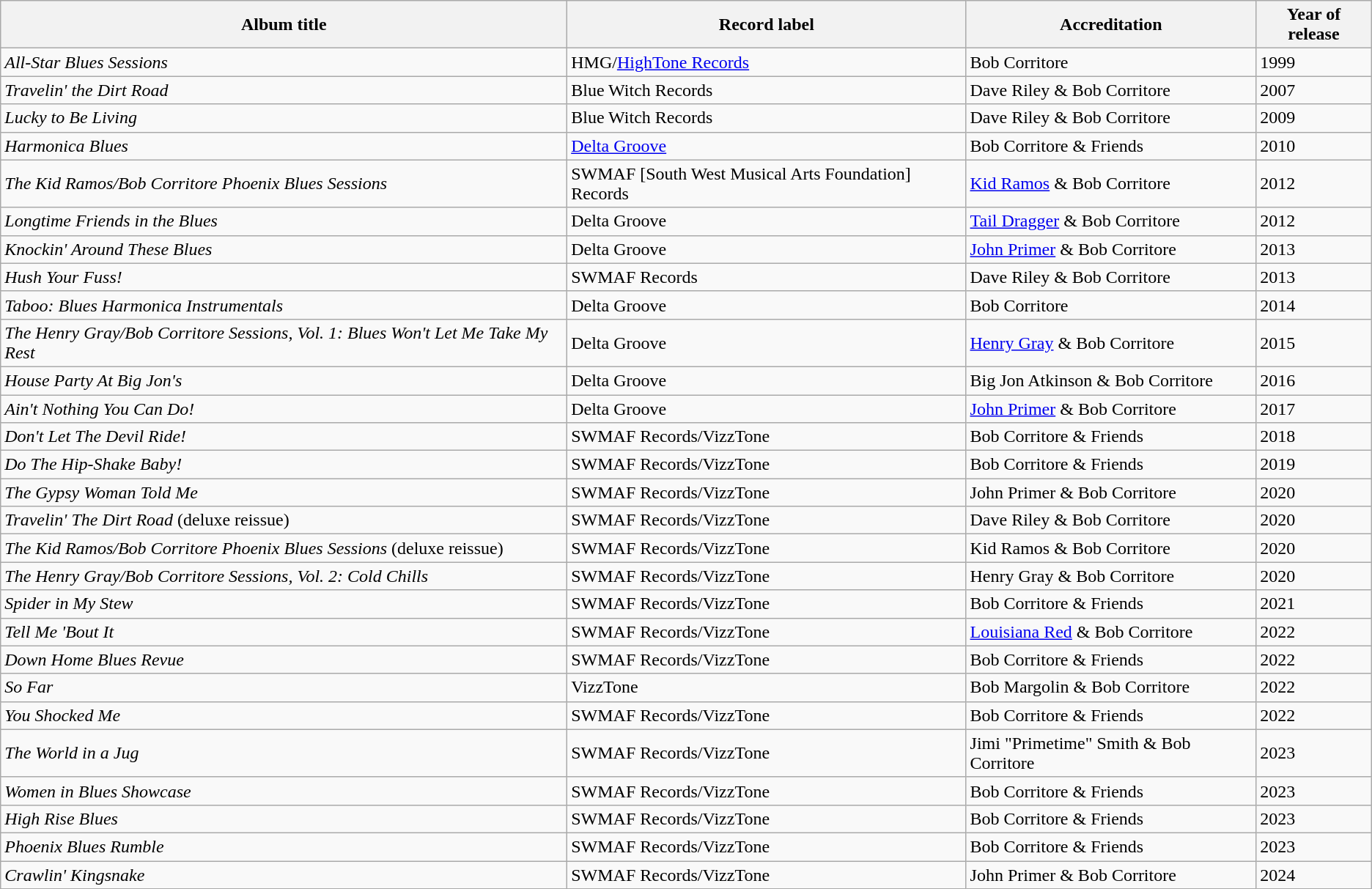<table class="wikitable sortable">
<tr>
<th>Album title</th>
<th>Record label</th>
<th>Accreditation</th>
<th>Year of release</th>
</tr>
<tr>
<td><em>All-Star Blues Sessions</em></td>
<td>HMG/<a href='#'>HighTone Records</a></td>
<td>Bob Corritore</td>
<td>1999</td>
</tr>
<tr>
<td><em>Travelin' the Dirt Road</em></td>
<td>Blue Witch Records</td>
<td>Dave Riley & Bob Corritore</td>
<td>2007</td>
</tr>
<tr>
<td><em>Lucky to Be Living</em></td>
<td>Blue Witch Records</td>
<td>Dave Riley & Bob Corritore</td>
<td>2009</td>
</tr>
<tr>
<td><em>Harmonica Blues</em></td>
<td><a href='#'>Delta Groove</a></td>
<td>Bob Corritore & Friends</td>
<td>2010</td>
</tr>
<tr>
<td><em>The Kid Ramos/Bob Corritore Phoenix Blues Sessions</em></td>
<td>SWMAF [South West Musical Arts Foundation] Records</td>
<td><a href='#'>Kid Ramos</a> & Bob Corritore</td>
<td>2012</td>
</tr>
<tr>
<td><em>Longtime Friends in the Blues</em></td>
<td>Delta Groove</td>
<td><a href='#'>Tail Dragger</a> & Bob Corritore</td>
<td>2012</td>
</tr>
<tr>
<td><em>Knockin' Around These Blues</em></td>
<td>Delta Groove</td>
<td><a href='#'>John Primer</a> & Bob Corritore</td>
<td>2013</td>
</tr>
<tr>
<td><em>Hush Your Fuss!</em></td>
<td>SWMAF Records</td>
<td>Dave Riley & Bob Corritore</td>
<td>2013</td>
</tr>
<tr>
<td><em>Taboo: Blues Harmonica Instrumentals</em></td>
<td>Delta Groove</td>
<td>Bob Corritore</td>
<td>2014</td>
</tr>
<tr>
<td><em>The Henry Gray/Bob Corritore Sessions, Vol. 1: Blues Won't Let Me Take My Rest</em></td>
<td>Delta Groove</td>
<td><a href='#'>Henry Gray</a> & Bob Corritore</td>
<td>2015</td>
</tr>
<tr>
<td><em>House Party At Big Jon's</em></td>
<td>Delta Groove</td>
<td>Big Jon Atkinson & Bob Corritore</td>
<td>2016</td>
</tr>
<tr>
<td><em>Ain't Nothing You Can Do!</em></td>
<td>Delta Groove</td>
<td><a href='#'>John Primer</a> & Bob Corritore</td>
<td>2017</td>
</tr>
<tr>
<td><em>Don't Let The Devil Ride!</em></td>
<td>SWMAF Records/VizzTone</td>
<td>Bob Corritore & Friends</td>
<td>2018</td>
</tr>
<tr>
<td><em>Do The Hip-Shake Baby!</em></td>
<td>SWMAF Records/VizzTone</td>
<td>Bob Corritore & Friends</td>
<td>2019</td>
</tr>
<tr>
<td><em>The Gypsy Woman Told Me</em></td>
<td>SWMAF Records/VizzTone</td>
<td>John Primer & Bob Corritore</td>
<td>2020</td>
</tr>
<tr>
<td><em>Travelin' The Dirt Road</em> (deluxe reissue)</td>
<td>SWMAF Records/VizzTone</td>
<td>Dave Riley & Bob Corritore</td>
<td>2020</td>
</tr>
<tr>
<td><em>The Kid Ramos/Bob Corritore Phoenix Blues Sessions</em> (deluxe reissue)</td>
<td>SWMAF Records/VizzTone</td>
<td>Kid Ramos & Bob Corritore</td>
<td>2020</td>
</tr>
<tr>
<td><em>The Henry Gray/Bob Corritore Sessions, Vol. 2: Cold Chills</em></td>
<td>SWMAF Records/VizzTone</td>
<td>Henry Gray & Bob Corritore</td>
<td>2020</td>
</tr>
<tr>
<td><em>Spider in My Stew</em></td>
<td>SWMAF Records/VizzTone</td>
<td>Bob Corritore & Friends</td>
<td>2021</td>
</tr>
<tr>
<td><em>Tell Me 'Bout It</em></td>
<td>SWMAF Records/VizzTone</td>
<td><a href='#'>Louisiana Red</a> & Bob Corritore</td>
<td>2022</td>
</tr>
<tr>
<td><em>Down Home Blues Revue</em></td>
<td>SWMAF Records/VizzTone</td>
<td>Bob Corritore & Friends</td>
<td>2022</td>
</tr>
<tr>
<td><em>So Far</em></td>
<td>VizzTone</td>
<td>Bob Margolin & Bob Corritore</td>
<td>2022</td>
</tr>
<tr>
<td><em>You Shocked Me</em></td>
<td>SWMAF Records/VizzTone</td>
<td>Bob Corritore & Friends</td>
<td>2022</td>
</tr>
<tr>
<td><em>The World in a Jug</em></td>
<td>SWMAF Records/VizzTone</td>
<td>Jimi "Primetime" Smith & Bob Corritore</td>
<td>2023</td>
</tr>
<tr>
<td><em>Women in Blues Showcase</em></td>
<td>SWMAF Records/VizzTone</td>
<td>Bob Corritore & Friends</td>
<td>2023</td>
</tr>
<tr>
<td><em>High Rise Blues</em></td>
<td>SWMAF Records/VizzTone</td>
<td>Bob Corritore & Friends</td>
<td>2023</td>
</tr>
<tr>
<td><em>Phoenix Blues Rumble</em></td>
<td>SWMAF Records/VizzTone</td>
<td>Bob Corritore & Friends</td>
<td>2023</td>
</tr>
<tr>
<td><em>Crawlin' Kingsnake</em></td>
<td>SWMAF Records/VizzTone</td>
<td>John Primer & Bob Corritore</td>
<td>2024</td>
</tr>
</table>
